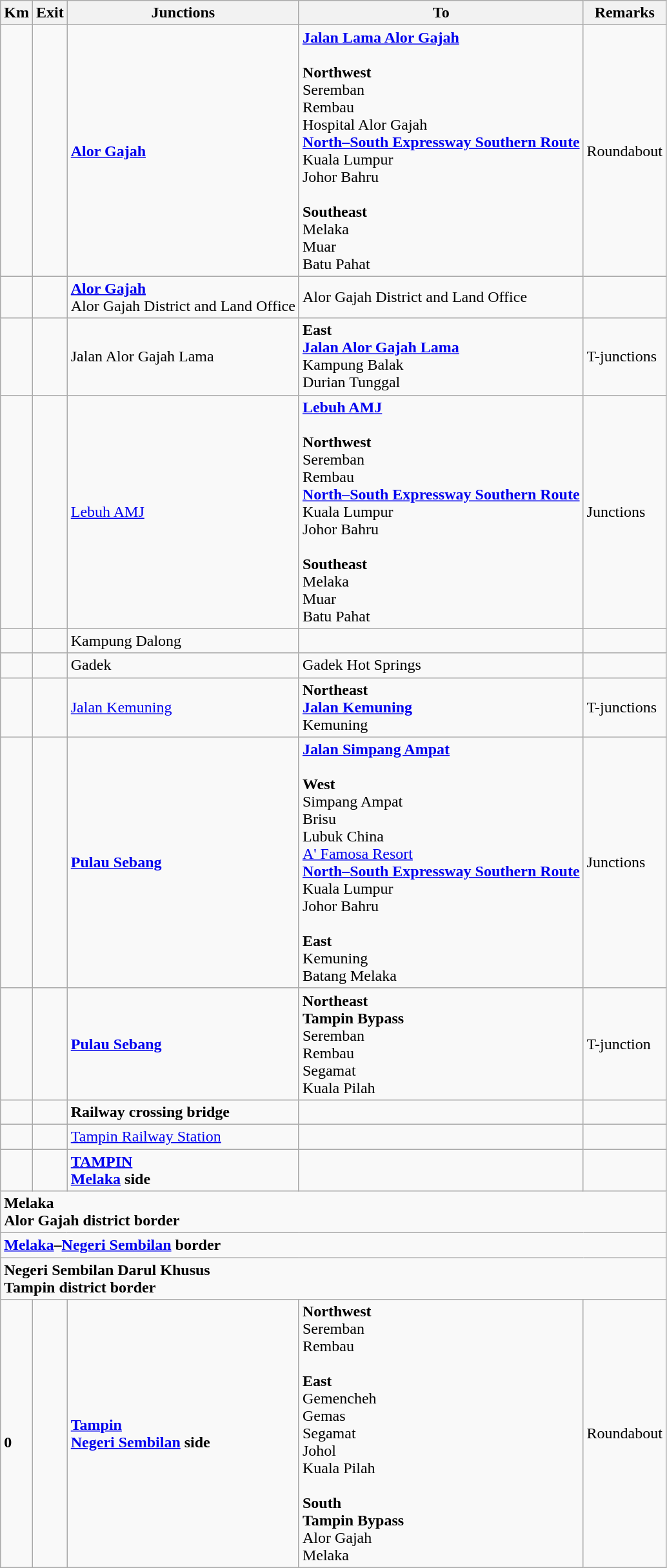<table class="wikitable">
<tr>
<th>Km</th>
<th>Exit</th>
<th>Junctions</th>
<th>To</th>
<th>Remarks</th>
</tr>
<tr>
<td></td>
<td></td>
<td><strong><a href='#'>Alor Gajah</a></strong></td>
<td> <strong><a href='#'>Jalan Lama Alor Gajah</a></strong><br><br><strong>Northwest</strong><br> Seremban<br> Rembau<br>Hospital Alor Gajah <br>  <strong><a href='#'>North–South Expressway Southern Route</a></strong><br>Kuala Lumpur<br>Johor Bahru<br><br><strong>Southeast</strong><br> Melaka<br> Muar<br> Batu Pahat</td>
<td>Roundabout</td>
</tr>
<tr>
<td></td>
<td></td>
<td><strong><a href='#'>Alor Gajah</a></strong><br>Alor Gajah District and Land Office</td>
<td>Alor Gajah District and Land Office</td>
<td></td>
</tr>
<tr>
<td></td>
<td></td>
<td>Jalan Alor Gajah Lama</td>
<td><strong>East</strong><br> <strong><a href='#'>Jalan Alor Gajah Lama</a></strong><br>Kampung Balak<br>Durian Tunggal</td>
<td>T-junctions</td>
</tr>
<tr>
<td></td>
<td></td>
<td><a href='#'>Lebuh AMJ</a></td>
<td> <strong><a href='#'>Lebuh AMJ</a></strong><br><br><strong>Northwest</strong><br> Seremban<br> Rembau<br>  <strong><a href='#'>North–South Expressway Southern Route</a></strong><br>Kuala Lumpur<br>Johor Bahru<br><br><strong>Southeast</strong><br> Melaka<br> Muar<br> Batu Pahat</td>
<td>Junctions</td>
</tr>
<tr>
<td></td>
<td></td>
<td>Kampung Dalong</td>
<td></td>
<td></td>
</tr>
<tr>
<td></td>
<td></td>
<td>Gadek</td>
<td>Gadek Hot Springs</td>
<td></td>
</tr>
<tr>
<td></td>
<td></td>
<td><a href='#'>Jalan Kemuning</a></td>
<td><strong>Northeast</strong><br> <strong><a href='#'>Jalan Kemuning</a></strong><br>Kemuning</td>
<td>T-junctions</td>
</tr>
<tr>
<td></td>
<td></td>
<td><strong><a href='#'>Pulau Sebang</a></strong></td>
<td> <strong><a href='#'>Jalan Simpang Ampat</a></strong><br><br><strong>West</strong><br>Simpang Ampat<br>Brisu<br>Lubuk China<br><a href='#'>A' Famosa Resort</a><br>  <strong><a href='#'>North–South Expressway Southern Route</a></strong><br>Kuala Lumpur<br>Johor Bahru<br><br><strong>East</strong><br>Kemuning<br>Batang Melaka</td>
<td>Junctions</td>
</tr>
<tr>
<td></td>
<td></td>
<td><strong><a href='#'>Pulau Sebang</a></strong></td>
<td><strong>Northeast</strong><br> <strong>Tampin Bypass</strong><br> Seremban<br> Rembau<br> Segamat<br> Kuala Pilah</td>
<td>T-junction</td>
</tr>
<tr>
<td></td>
<td></td>
<td><strong>Railway crossing bridge</strong></td>
<td></td>
<td></td>
</tr>
<tr>
<td></td>
<td></td>
<td><a href='#'>Tampin Railway Station</a></td>
<td></td>
<td></td>
</tr>
<tr>
<td></td>
<td></td>
<td><strong><a href='#'>TAMPIN</a></strong><br><strong><a href='#'>Melaka</a> side</strong></td>
<td></td>
<td></td>
</tr>
<tr>
<td style="width:600px" colspan="6" style="text-align:center; background:blue;"><strong><span>Melaka<br>Alor Gajah district border</span></strong></td>
</tr>
<tr>
<td style="width:600px" colspan="6" style="text-align:center; background:yellow;"><strong><span><a href='#'>Melaka</a>–<a href='#'>Negeri Sembilan</a> border</span></strong></td>
</tr>
<tr>
<td style="width:600px" colspan="6" style="text-align:center; background:blue;"><strong><span>Negeri Sembilan Darul Khusus<br>Tampin district border</span></strong></td>
</tr>
<tr>
<td><br><strong>0</strong></td>
<td></td>
<td><strong><a href='#'>Tampin</a></strong><br><strong><a href='#'>Negeri Sembilan</a> side</strong></td>
<td><strong>Northwest</strong><br> Seremban<br> Rembau<br><br><strong>East</strong><br> Gemencheh<br> Gemas<br> Segamat<br> Johol<br> Kuala Pilah<br><br><strong>South</strong><br> <strong>Tampin Bypass</strong><br> Alor Gajah<br> Melaka</td>
<td>Roundabout</td>
</tr>
</table>
